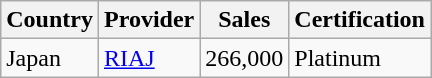<table class="wikitable" border="1">
<tr>
<th>Country</th>
<th>Provider</th>
<th>Sales</th>
<th>Certification</th>
</tr>
<tr>
<td>Japan</td>
<td><a href='#'>RIAJ</a></td>
<td>266,000</td>
<td>Platinum</td>
</tr>
</table>
